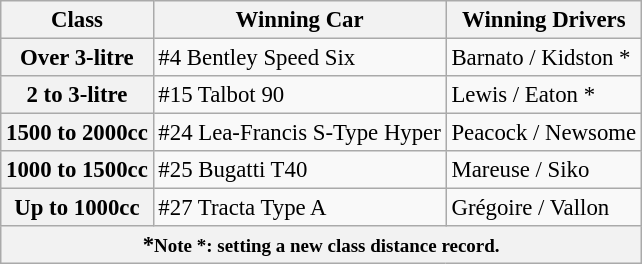<table class="wikitable" style="font-size: 95%">
<tr>
<th>Class</th>
<th>Winning Car</th>
<th>Winning Drivers</th>
</tr>
<tr>
<th>Over 3-litre</th>
<td>#4 Bentley Speed Six</td>
<td>Barnato / Kidston *</td>
</tr>
<tr>
<th>2 to 3-litre</th>
<td>#15 Talbot 90</td>
<td>Lewis / Eaton *</td>
</tr>
<tr>
<th>1500 to 2000cc</th>
<td>#24 Lea-Francis S-Type Hyper</td>
<td>Peacock / Newsome</td>
</tr>
<tr>
<th>1000 to 1500cc</th>
<td>#25 Bugatti T40</td>
<td>Mareuse / Siko</td>
</tr>
<tr>
<th>Up to 1000cc</th>
<td>#27 Tracta Type A</td>
<td>Grégoire / Vallon</td>
</tr>
<tr>
<th colspan="3">*<small><strong>Note *</strong>: setting a new class distance record.</small></th>
</tr>
</table>
